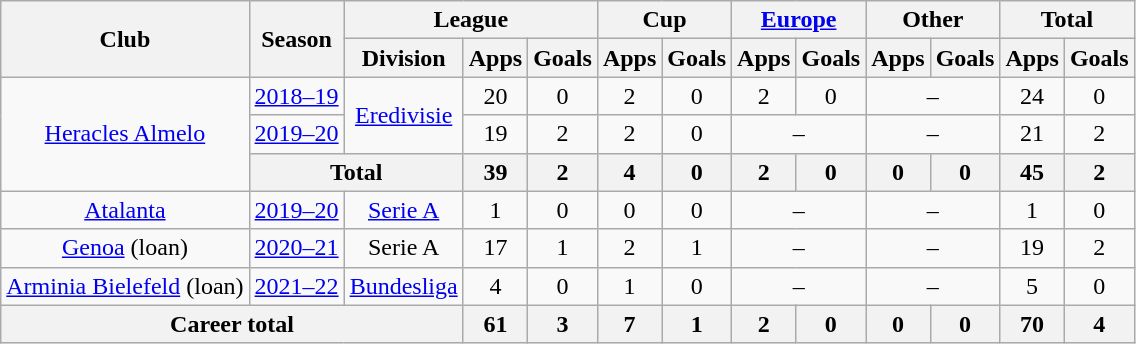<table class="wikitable" style="text-align:center">
<tr>
<th rowspan="2">Club</th>
<th rowspan="2">Season</th>
<th colspan="3">League</th>
<th colspan="2">Cup</th>
<th colspan="2"><a href='#'>Europe</a></th>
<th colspan="2">Other</th>
<th colspan="2">Total</th>
</tr>
<tr>
<th>Division</th>
<th>Apps</th>
<th>Goals</th>
<th>Apps</th>
<th>Goals</th>
<th>Apps</th>
<th>Goals</th>
<th>Apps</th>
<th>Goals</th>
<th>Apps</th>
<th>Goals</th>
</tr>
<tr>
<td rowspan="3"><a href='#'>Heracles Almelo</a></td>
<td><a href='#'>2018–19</a></td>
<td rowspan="2"><a href='#'>Eredivisie</a></td>
<td>20</td>
<td>0</td>
<td>2</td>
<td>0</td>
<td>2</td>
<td>0</td>
<td colspan="2">–</td>
<td>24</td>
<td>0</td>
</tr>
<tr>
<td><a href='#'>2019–20</a></td>
<td>19</td>
<td>2</td>
<td>2</td>
<td>0</td>
<td colspan="2">–</td>
<td colspan="2">–</td>
<td>21</td>
<td>2</td>
</tr>
<tr>
<th colspan="2">Total</th>
<th>39</th>
<th>2</th>
<th>4</th>
<th>0</th>
<th>2</th>
<th>0</th>
<th>0</th>
<th>0</th>
<th>45</th>
<th>2</th>
</tr>
<tr>
<td><a href='#'>Atalanta</a></td>
<td><a href='#'>2019–20</a></td>
<td><a href='#'>Serie A</a></td>
<td>1</td>
<td>0</td>
<td>0</td>
<td>0</td>
<td colspan="2">–</td>
<td colspan="2">–</td>
<td>1</td>
<td>0</td>
</tr>
<tr>
<td><a href='#'>Genoa</a> (loan)</td>
<td><a href='#'>2020–21</a></td>
<td>Serie A</td>
<td>17</td>
<td>1</td>
<td>2</td>
<td>1</td>
<td colspan="2">–</td>
<td colspan="2">–</td>
<td>19</td>
<td>2</td>
</tr>
<tr>
<td><a href='#'>Arminia Bielefeld</a> (loan)</td>
<td><a href='#'>2021–22</a></td>
<td><a href='#'>Bundesliga</a></td>
<td>4</td>
<td>0</td>
<td>1</td>
<td>0</td>
<td colspan="2">–</td>
<td colspan="2">–</td>
<td>5</td>
<td>0</td>
</tr>
<tr>
<th colspan="3">Career total</th>
<th>61</th>
<th>3</th>
<th>7</th>
<th>1</th>
<th>2</th>
<th>0</th>
<th>0</th>
<th>0</th>
<th>70</th>
<th>4</th>
</tr>
</table>
